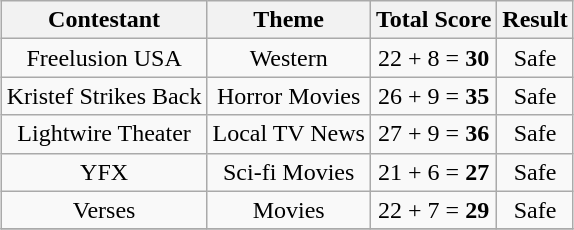<table class="wikitable sortable" style="text-align:center; margin: 5px;">
<tr>
<th>Contestant</th>
<th>Theme</th>
<th>Total Score</th>
<th>Result</th>
</tr>
<tr>
<td>Freelusion USA</td>
<td>Western</td>
<td>22 + 8 = <strong>30</strong></td>
<td>Safe</td>
</tr>
<tr>
<td>Kristef Strikes Back</td>
<td>Horror Movies</td>
<td>26 + 9 = <strong>35</strong></td>
<td>Safe</td>
</tr>
<tr>
<td>Lightwire Theater</td>
<td>Local TV News</td>
<td>27 + 9 = <strong>36</strong></td>
<td>Safe</td>
</tr>
<tr>
<td>YFX</td>
<td>Sci-fi Movies</td>
<td>21 + 6 = <strong>27</strong></td>
<td>Safe</td>
</tr>
<tr>
<td>Verses</td>
<td>Movies</td>
<td>22 + 7 = <strong>29</strong></td>
<td>Safe</td>
</tr>
<tr>
</tr>
</table>
